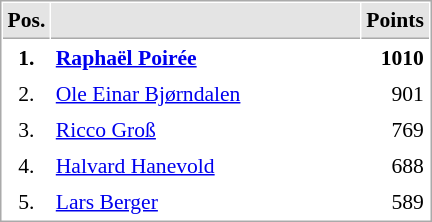<table cellspacing="1" cellpadding="3" style="border:1px solid #AAAAAA;font-size:90%">
<tr bgcolor="#E4E4E4">
<th style="border-bottom:1px solid #AAAAAA" width=10>Pos.</th>
<th style="border-bottom:1px solid #AAAAAA" width=200></th>
<th style="border-bottom:1px solid #AAAAAA" width=20>Points</th>
</tr>
<tr>
<td align="center"><strong>1.</strong></td>
<td> <strong><a href='#'>Raphaël Poirée</a></strong></td>
<td align="right"><strong>1010</strong></td>
</tr>
<tr>
<td align="center">2.</td>
<td> <a href='#'>Ole Einar Bjørndalen</a></td>
<td align="right">901</td>
</tr>
<tr>
<td align="center">3.</td>
<td> <a href='#'>Ricco Groß</a></td>
<td align="right">769</td>
</tr>
<tr>
<td align="center">4.</td>
<td> <a href='#'>Halvard Hanevold</a></td>
<td align="right">688</td>
</tr>
<tr>
<td align="center">5.</td>
<td> <a href='#'>Lars Berger</a></td>
<td align="right">589</td>
</tr>
</table>
